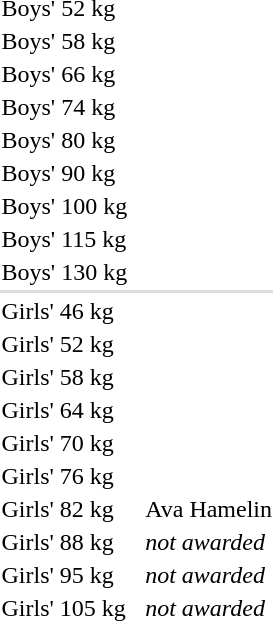<table>
<tr>
<td>Boys' 52 kg</td>
<td></td>
<td></td>
<td></td>
</tr>
<tr>
<td>Boys' 58 kg</td>
<td></td>
<td></td>
<td></td>
</tr>
<tr>
<td>Boys' 66 kg</td>
<td></td>
<td></td>
<td></td>
</tr>
<tr>
<td>Boys' 74 kg</td>
<td></td>
<td></td>
<td></td>
</tr>
<tr>
<td>Boys' 80 kg</td>
<td></td>
<td></td>
<td></td>
</tr>
<tr>
<td>Boys' 90 kg</td>
<td></td>
<td nowrap></td>
<td></td>
</tr>
<tr>
<td>Boys' 100 kg</td>
<td></td>
<td></td>
<td></td>
</tr>
<tr>
<td>Boys' 115 kg</td>
<td></td>
<td></td>
<td></td>
</tr>
<tr>
<td>Boys' 130 kg</td>
<td></td>
<td></td>
<td></td>
</tr>
<tr bgcolor=#dddddd>
<td colspan=4></td>
</tr>
<tr>
<td>Girls' 46 kg</td>
<td></td>
<td></td>
<td></td>
</tr>
<tr>
<td>Girls' 52 kg</td>
<td></td>
<td></td>
<td></td>
</tr>
<tr>
<td>Girls' 58 kg</td>
<td></td>
<td></td>
<td></td>
</tr>
<tr>
<td>Girls' 64 kg</td>
<td></td>
<td></td>
<td></td>
</tr>
<tr>
<td>Girls' 70 kg</td>
<td></td>
<td></td>
<td></td>
</tr>
<tr>
<td>Girls' 76 kg</td>
<td nowrap></td>
<td></td>
<td></td>
</tr>
<tr>
<td>Girls' 82 kg</td>
<td></td>
<td></td>
<td nowrap>Ava Hamelin<br></td>
</tr>
<tr>
<td>Girls' 88 kg</td>
<td></td>
<td></td>
<td><em>not awarded</em></td>
</tr>
<tr>
<td>Girls' 95 kg</td>
<td></td>
<td></td>
<td><em>not awarded</em></td>
</tr>
<tr>
<td>Girls' 105 kg</td>
<td></td>
<td></td>
<td><em>not awarded</em></td>
</tr>
</table>
